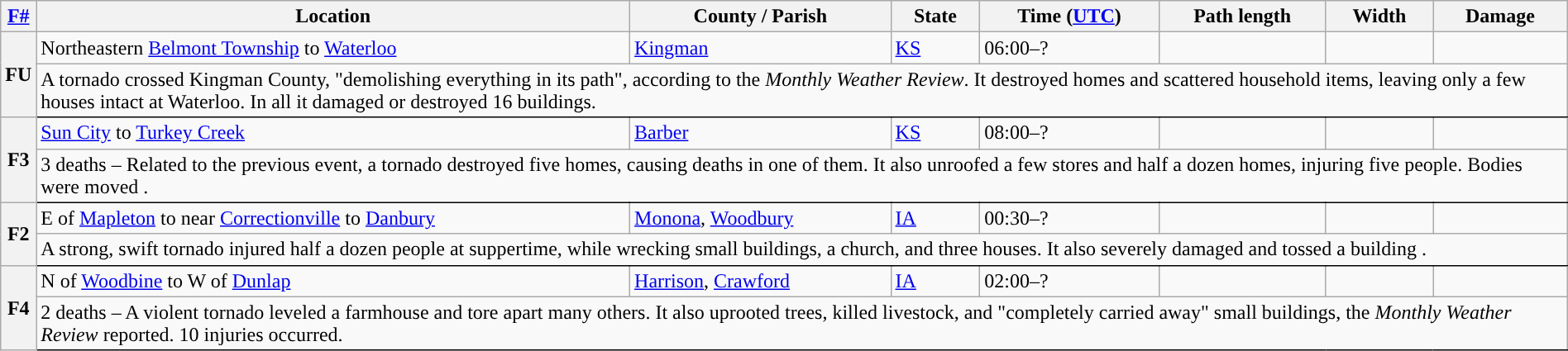<table class="wikitable sortable" style="width:100%;">
<tr>
<th scope="col"  style="width:2%; text-align:center;"><a href='#'>F#</a></th>
<th scope="col" text-align:center;" class="unsortable">Location</th>
<th scope="col" text-align:center;" class="unsortable">County / Parish</th>
<th scope="col" text-align:center;">State</th>
<th scope="col" text-align:center;">Time (<a href='#'>UTC</a>)</th>
<th scope="col" text-align:center;">Path length</th>
<th scope="col" text-align:center;">Width</th>
<th scope="col" text-align:center;">Damage</th>
</tr>
<tr>
<th scope="row" rowspan="2" style="background-color:#">FU</th>
<td>Northeastern <a href='#'>Belmont Township</a> to <a href='#'>Waterloo</a></td>
<td><a href='#'>Kingman</a></td>
<td><a href='#'>KS</a></td>
<td>06:00–?</td>
<td></td>
<td></td>
<td></td>
</tr>
<tr class="expand-child">
<td colspan="9" style=" border-bottom: 1px solid black;">A tornado crossed Kingman County, "demolishing everything in its path", according to the <em>Monthly Weather Review</em>. It destroyed homes and scattered household items, leaving only a few houses intact at Waterloo. In all it damaged or destroyed 16 buildings.</td>
</tr>
<tr>
<th scope="row" rowspan="2" style="background-color:#">F3</th>
<td><a href='#'>Sun City</a> to <a href='#'>Turkey Creek</a></td>
<td><a href='#'>Barber</a></td>
<td><a href='#'>KS</a></td>
<td>08:00–?</td>
<td></td>
<td></td>
<td></td>
</tr>
<tr class="expand-child">
<td colspan="9" style=" border-bottom: 1px solid black;">3 deaths – Related to the previous event, a tornado destroyed five homes, causing deaths in one of them. It also unroofed a few stores and half a dozen homes, injuring five people. Bodies were moved .</td>
</tr>
<tr>
<th scope="row" rowspan="2" style="background-color:#">F2</th>
<td>E of <a href='#'>Mapleton</a> to near <a href='#'>Correctionville</a> to <a href='#'>Danbury</a></td>
<td><a href='#'>Monona</a>, <a href='#'>Woodbury</a></td>
<td><a href='#'>IA</a></td>
<td>00:30–?</td>
<td></td>
<td></td>
<td></td>
</tr>
<tr class="expand-child">
<td colspan="9" style=" border-bottom: 1px solid black;">A strong, swift tornado injured half a dozen people at suppertime, while wrecking small buildings, a church, and three houses. It also severely damaged and tossed a building .</td>
</tr>
<tr>
<th scope="row" rowspan="2" style="background-color:#">F4</th>
<td>N of <a href='#'>Woodbine</a> to W of <a href='#'>Dunlap</a></td>
<td><a href='#'>Harrison</a>, <a href='#'>Crawford</a></td>
<td><a href='#'>IA</a></td>
<td>02:00–?</td>
<td></td>
<td></td>
<td></td>
</tr>
<tr class="expand-child">
<td colspan="9" style=" border-bottom: 1px solid black;">2 deaths – A violent tornado leveled a farmhouse and tore apart many others. It also uprooted trees, killed livestock, and "completely carried away" small buildings, the <em>Monthly Weather Review</em> reported. 10 injuries occurred.</td>
</tr>
</table>
